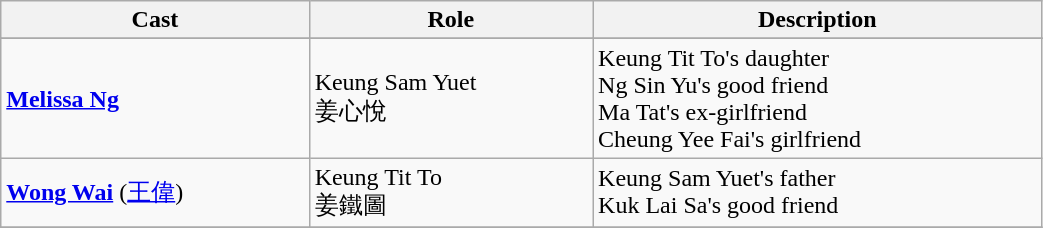<table class="wikitable" width="55%">
<tr>
<th>Cast</th>
<th>Role</th>
<th>Description</th>
</tr>
<tr>
</tr>
<tr>
<td><strong><a href='#'>Melissa Ng</a></strong></td>
<td>Keung Sam Yuet<br>姜心悅</td>
<td>Keung Tit To's daughter<br>Ng Sin Yu's good friend<br>Ma Tat's ex-girlfriend<br>Cheung Yee Fai's girlfriend</td>
</tr>
<tr>
<td><strong><a href='#'>Wong Wai</a></strong> (<a href='#'>王偉</a>)</td>
<td>Keung Tit To<br>姜鐵圖</td>
<td>Keung Sam Yuet's father<br>Kuk Lai Sa's good friend</td>
</tr>
<tr>
</tr>
</table>
